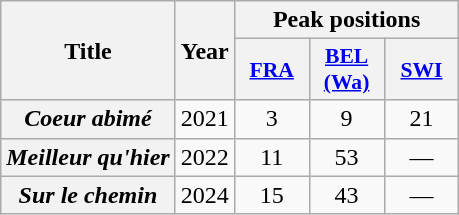<table class="wikitable plainrowheaders" style="text-align:center">
<tr>
<th scope="col" rowspan="2">Title</th>
<th scope="col" rowspan="2">Year</th>
<th colspan="3">Peak positions</th>
</tr>
<tr>
<th scope="col" style="width:3em;font-size:90%;"><a href='#'>FRA</a><br></th>
<th scope="col" style="width:3em;font-size:90%;"><a href='#'>BEL <br>(Wa)</a><br></th>
<th scope="col" style="width:3em;font-size:90%;"><a href='#'>SWI</a><br></th>
</tr>
<tr>
<th scope="row"><em>Coeur abimé</em></th>
<td>2021</td>
<td>3</td>
<td>9</td>
<td>21</td>
</tr>
<tr>
<th scope="row"><em>Meilleur qu'hier</em></th>
<td>2022</td>
<td>11</td>
<td>53</td>
<td>—</td>
</tr>
<tr>
<th scope="row"><em>Sur le chemin</em></th>
<td>2024</td>
<td>15</td>
<td>43</td>
<td>—</td>
</tr>
</table>
